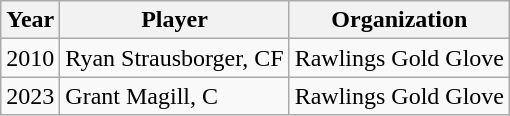<table class="wikitable">
<tr>
<th>Year</th>
<th>Player</th>
<th>Organization</th>
</tr>
<tr>
<td>2010</td>
<td>Ryan Strausborger, CF</td>
<td>Rawlings Gold Glove</td>
</tr>
<tr>
<td>2023</td>
<td>Grant Magill, C</td>
<td>Rawlings Gold Glove</td>
</tr>
</table>
